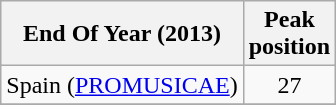<table class="wikitable sortable">
<tr>
<th scope="col">End Of Year (2013)</th>
<th scope="col">Peak<br>position</th>
</tr>
<tr>
<td>Spain (<a href='#'>PROMUSICAE</a>)</td>
<td style="text-align:center;">27</td>
</tr>
<tr>
</tr>
</table>
